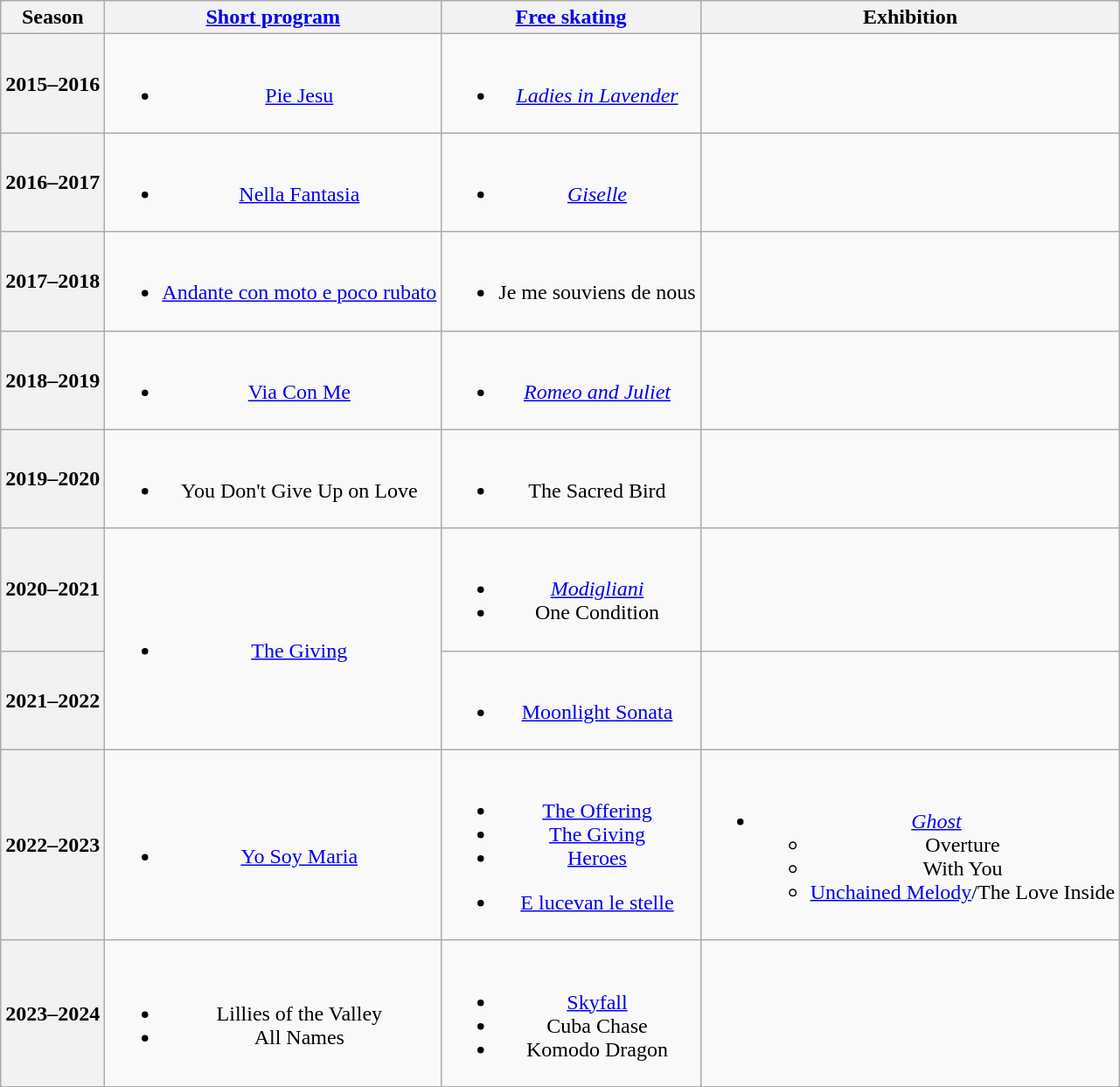<table class="wikitable" style="text-align:center">
<tr>
<th>Season</th>
<th><a href='#'>Short program</a></th>
<th><a href='#'>Free skating</a></th>
<th>Exhibition</th>
</tr>
<tr>
<th>2015–2016<br></th>
<td><br><ul><li><a href='#'>Pie Jesu</a><br></li></ul></td>
<td><br><ul><li><em><a href='#'>Ladies in Lavender</a></em><br></li></ul></td>
<td></td>
</tr>
<tr>
<th>2016–2017<br></th>
<td><br><ul><li><a href='#'>Nella Fantasia</a><br></li></ul></td>
<td><br><ul><li><em><a href='#'>Giselle</a></em><br></li></ul></td>
<td></td>
</tr>
<tr>
<th>2017–2018<br></th>
<td><br><ul><li><a href='#'>Andante con moto e poco rubato</a><br></li></ul></td>
<td><br><ul><li>Je me souviens de nous<br></li></ul></td>
<td></td>
</tr>
<tr>
<th>2018–2019<br></th>
<td><br><ul><li><a href='#'>Via Con Me</a><br></li></ul></td>
<td><br><ul><li><em><a href='#'>Romeo and Juliet</a></em><br></li></ul></td>
<td></td>
</tr>
<tr>
<th>2019–2020<br></th>
<td><br><ul><li>You Don't Give Up on Love<br></li></ul></td>
<td><br><ul><li>The Sacred Bird<br></li></ul></td>
<td></td>
</tr>
<tr>
<th>2020–2021<br></th>
<td rowspan=2><br><ul><li><a href='#'>The Giving</a><br></li></ul></td>
<td><br><ul><li><a href='#'><em>Modigliani</em></a></li><li>One Condition<br></li></ul></td>
<td></td>
</tr>
<tr>
<th>2021–2022 <br> </th>
<td><br><ul><li><a href='#'>Moonlight Sonata</a><br></li></ul></td>
<td></td>
</tr>
<tr>
<th>2022–2023 <br> </th>
<td><br><ul><li><a href='#'>Yo Soy Maria</a><br></li></ul></td>
<td><br><ul><li><a href='#'>The Offering</a></li><li><a href='#'>The Giving</a></li><li><a href='#'>Heroes</a><br></li></ul><ul><li><a href='#'>E lucevan le stelle</a><br></li></ul></td>
<td><br><ul><li><em><a href='#'>Ghost</a></em><ul><li>Overture <br></li><li>With You <br></li><li><a href='#'>Unchained Melody</a>/The Love Inside <br> </li></ul></li></ul></td>
</tr>
<tr>
<th>2023–2024 <br> </th>
<td><br><ul><li>Lillies of the Valley</li><li>All Names </li></ul></td>
<td><br><ul><li><a href='#'>Skyfall</a> </li><li>Cuba Chase </li><li>Komodo Dragon </li></ul></td>
<td></td>
</tr>
</table>
